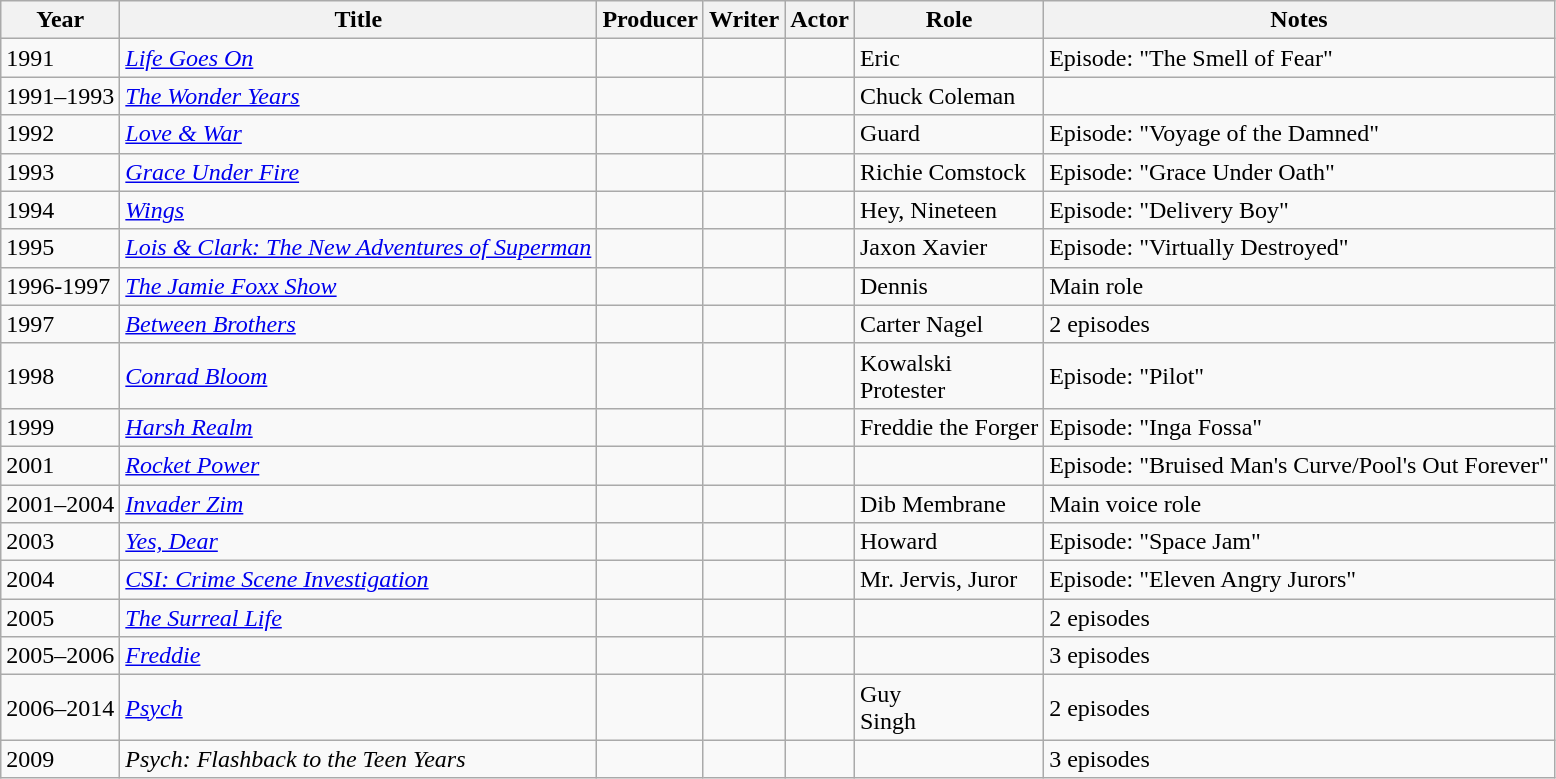<table class="wikitable">
<tr>
<th>Year</th>
<th>Title</th>
<th>Producer</th>
<th>Writer</th>
<th>Actor</th>
<th>Role</th>
<th>Notes</th>
</tr>
<tr>
<td>1991</td>
<td><em><a href='#'>Life Goes On</a></em></td>
<td></td>
<td></td>
<td></td>
<td>Eric</td>
<td>Episode: "The Smell of Fear"</td>
</tr>
<tr>
<td>1991–1993</td>
<td><em><a href='#'>The Wonder Years</a></em></td>
<td></td>
<td></td>
<td></td>
<td>Chuck Coleman</td>
<td></td>
</tr>
<tr>
<td>1992</td>
<td><em><a href='#'>Love & War</a></em></td>
<td></td>
<td></td>
<td></td>
<td>Guard</td>
<td>Episode: "Voyage of the Damned"</td>
</tr>
<tr>
<td>1993</td>
<td><em><a href='#'>Grace Under Fire</a></em></td>
<td></td>
<td></td>
<td></td>
<td>Richie Comstock</td>
<td>Episode: "Grace Under Oath"</td>
</tr>
<tr>
<td>1994</td>
<td><em><a href='#'>Wings</a></em></td>
<td></td>
<td></td>
<td></td>
<td>Hey, Nineteen</td>
<td>Episode: "Delivery Boy"</td>
</tr>
<tr>
<td>1995</td>
<td><em><a href='#'>Lois & Clark: The New Adventures of Superman</a></em></td>
<td></td>
<td></td>
<td></td>
<td>Jaxon Xavier</td>
<td>Episode: "Virtually Destroyed"</td>
</tr>
<tr>
<td>1996-1997</td>
<td><em><a href='#'>The Jamie Foxx Show</a></em></td>
<td></td>
<td></td>
<td></td>
<td>Dennis</td>
<td>Main role</td>
</tr>
<tr>
<td>1997</td>
<td><em><a href='#'>Between Brothers</a></em></td>
<td></td>
<td></td>
<td></td>
<td>Carter Nagel</td>
<td>2 episodes</td>
</tr>
<tr>
<td>1998</td>
<td><em><a href='#'>Conrad Bloom</a></em></td>
<td></td>
<td></td>
<td></td>
<td>Kowalski<br>Protester</td>
<td>Episode: "Pilot"</td>
</tr>
<tr>
<td>1999</td>
<td><em><a href='#'>Harsh Realm</a></em></td>
<td></td>
<td></td>
<td></td>
<td>Freddie the Forger</td>
<td>Episode: "Inga Fossa"</td>
</tr>
<tr>
<td>2001</td>
<td><em><a href='#'>Rocket Power</a></em></td>
<td></td>
<td></td>
<td></td>
<td></td>
<td>Episode: "Bruised Man's Curve/Pool's Out Forever"</td>
</tr>
<tr>
<td>2001–2004</td>
<td><em><a href='#'>Invader Zim</a></em></td>
<td></td>
<td></td>
<td></td>
<td>Dib Membrane</td>
<td>Main voice role</td>
</tr>
<tr>
<td>2003</td>
<td><em><a href='#'>Yes, Dear</a></em></td>
<td></td>
<td></td>
<td></td>
<td>Howard</td>
<td>Episode: "Space Jam"</td>
</tr>
<tr>
<td>2004</td>
<td><em><a href='#'>CSI: Crime Scene Investigation</a></em></td>
<td></td>
<td></td>
<td></td>
<td>Mr. Jervis, Juror</td>
<td>Episode: "Eleven Angry Jurors"</td>
</tr>
<tr>
<td>2005</td>
<td><em><a href='#'>The Surreal Life</a></em></td>
<td></td>
<td></td>
<td></td>
<td></td>
<td>2 episodes</td>
</tr>
<tr>
<td>2005–2006</td>
<td><em><a href='#'>Freddie</a></em></td>
<td></td>
<td></td>
<td></td>
<td></td>
<td>3 episodes</td>
</tr>
<tr>
<td>2006–2014</td>
<td><em><a href='#'>Psych</a></em></td>
<td></td>
<td></td>
<td></td>
<td>Guy<br>Singh</td>
<td>2 episodes</td>
</tr>
<tr>
<td>2009</td>
<td><em>Psych: Flashback to the Teen Years</em></td>
<td></td>
<td></td>
<td></td>
<td></td>
<td>3 episodes</td>
</tr>
</table>
